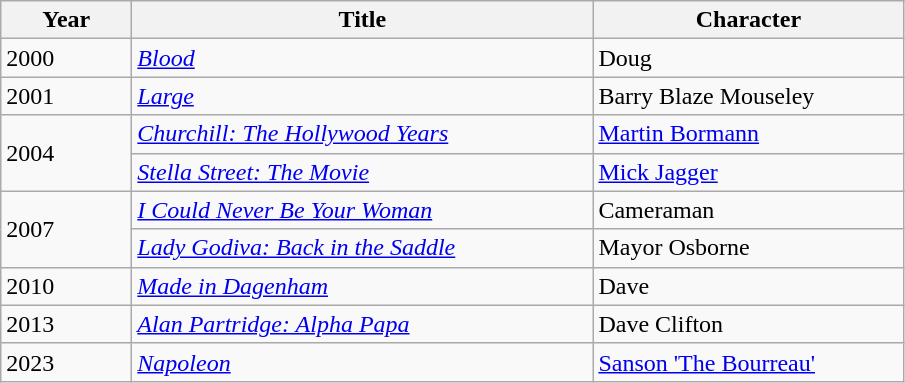<table class="wikitable">
<tr>
<th scope="col" width="80">Year</th>
<th scope="col" width="300">Title</th>
<th scope="col" width="200">Character</th>
</tr>
<tr>
<td>2000</td>
<td><em><a href='#'>Blood</a></em></td>
<td>Doug</td>
</tr>
<tr>
<td>2001</td>
<td><em><a href='#'>Large</a></em></td>
<td>Barry Blaze Mouseley</td>
</tr>
<tr>
<td rowspan="2">2004</td>
<td><em><a href='#'>Churchill: The Hollywood Years</a></em></td>
<td><a href='#'>Martin Bormann</a></td>
</tr>
<tr>
<td><em><a href='#'>Stella Street: The Movie</a></em></td>
<td><a href='#'>Mick Jagger</a></td>
</tr>
<tr>
<td rowspan="2">2007</td>
<td><em><a href='#'>I Could Never Be Your Woman</a></em></td>
<td>Cameraman</td>
</tr>
<tr>
<td><em><a href='#'>Lady Godiva: Back in the Saddle</a></em></td>
<td>Mayor Osborne</td>
</tr>
<tr>
<td>2010</td>
<td><em><a href='#'>Made in Dagenham</a></em></td>
<td>Dave</td>
</tr>
<tr>
<td>2013</td>
<td><em><a href='#'>Alan Partridge: Alpha Papa</a></em></td>
<td>Dave Clifton</td>
</tr>
<tr>
<td>2023</td>
<td><em><a href='#'>Napoleon</a></em></td>
<td><a href='#'>Sanson 'The Bourreau'</a></td>
</tr>
</table>
